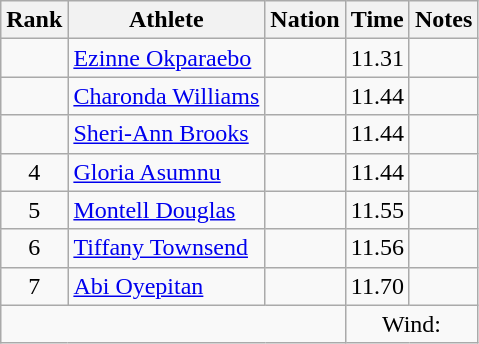<table class="wikitable sortable" style="text-align:center;">
<tr>
<th scope="col" style="width: 10px;">Rank</th>
<th scope="col">Athlete</th>
<th scope="col">Nation</th>
<th scope="col">Time</th>
<th scope="col">Notes</th>
</tr>
<tr>
<td></td>
<td align=left><a href='#'>Ezinne Okparaebo</a></td>
<td align=left></td>
<td>11.31</td>
<td></td>
</tr>
<tr>
<td></td>
<td align=left><a href='#'>Charonda Williams</a></td>
<td align=left></td>
<td>11.44</td>
<td></td>
</tr>
<tr>
<td></td>
<td align=left><a href='#'>Sheri-Ann Brooks</a></td>
<td align=left></td>
<td>11.44</td>
<td></td>
</tr>
<tr>
<td>4</td>
<td align=left><a href='#'>Gloria Asumnu</a></td>
<td align=left></td>
<td>11.44</td>
<td></td>
</tr>
<tr>
<td>5</td>
<td align=left><a href='#'>Montell Douglas</a></td>
<td align=left></td>
<td>11.55</td>
<td></td>
</tr>
<tr>
<td>6</td>
<td align=left><a href='#'>Tiffany Townsend</a></td>
<td align=left></td>
<td>11.56</td>
<td></td>
</tr>
<tr>
<td>7</td>
<td align=left><a href='#'>Abi Oyepitan</a></td>
<td align=left></td>
<td>11.70</td>
<td></td>
</tr>
<tr class="sortbottom">
<td colspan="3"></td>
<td colspan="2">Wind: </td>
</tr>
</table>
